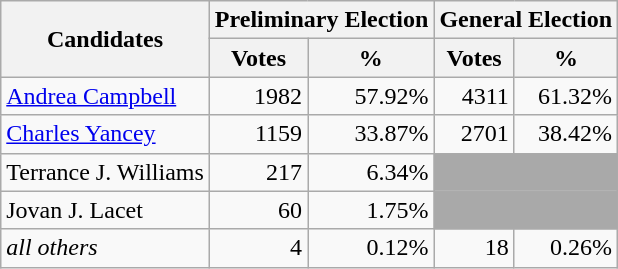<table class=wikitable>
<tr>
<th colspan=1 rowspan=2><strong>Candidates</strong></th>
<th colspan=2><strong>Preliminary Election</strong></th>
<th colspan=2><strong>General Election</strong></th>
</tr>
<tr>
<th>Votes</th>
<th>%</th>
<th>Votes</th>
<th>%</th>
</tr>
<tr>
<td><a href='#'>Andrea Campbell</a></td>
<td align="right">1982</td>
<td align="right">57.92%</td>
<td align="right">4311</td>
<td align="right">61.32%</td>
</tr>
<tr>
<td><a href='#'>Charles Yancey</a></td>
<td align="right">1159</td>
<td align="right">33.87%</td>
<td align="right">2701</td>
<td align="right">38.42%</td>
</tr>
<tr>
<td>Terrance J. Williams</td>
<td align="right">217</td>
<td align="right">6.34%</td>
<td colspan=2 bgcolor=darkgray> </td>
</tr>
<tr>
<td>Jovan J. Lacet</td>
<td align="right">60</td>
<td align="right">1.75%</td>
<td colspan=2 bgcolor=darkgray> </td>
</tr>
<tr>
<td><em>all others</em></td>
<td align="right">4</td>
<td align="right">0.12%</td>
<td align="right">18</td>
<td align="right">0.26%</td>
</tr>
</table>
